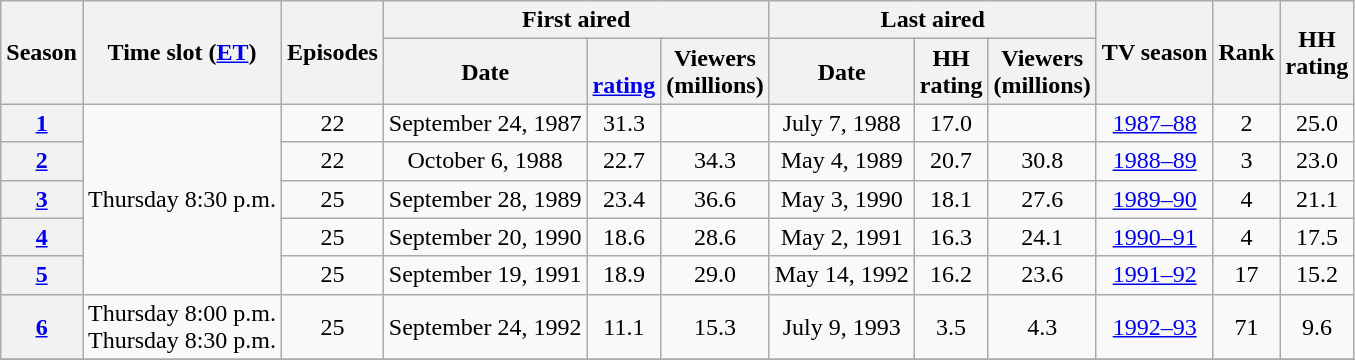<table class="wikitable sortable plainrowheaders" style="text-align:center;">
<tr>
<th scope="col" rowspan="2">Season</th>
<th scope="col" rowspan="2">Time slot (<a href='#'>ET</a>)</th>
<th scope="col" rowspan="2">Episodes</th>
<th scope="col" colspan="3">First aired</th>
<th scope="col" colspan="3">Last aired</th>
<th scope="col" rowspan="2">TV season</th>
<th scope="col" rowspan="2">Rank</th>
<th scope="col" rowspan="2"> HH<br>rating</th>
</tr>
<tr>
<th scope="col">Date</th>
<th scope="col"><br><a href='#'>rating</a></th>
<th scope="col">Viewers<br>(millions)</th>
<th scope="col">Date</th>
<th scope="col">HH<br>rating</th>
<th scope="col">Viewers<br>(millions)</th>
</tr>
<tr>
<th scope="row" style="text-align:center;"><a href='#'>1</a></th>
<td rowspan="5">Thursday 8:30 p.m.</td>
<td>22</td>
<td>September 24, 1987</td>
<td>31.3</td>
<td></td>
<td>July 7, 1988</td>
<td>17.0</td>
<td></td>
<td><a href='#'>1987–88</a></td>
<td>2</td>
<td>25.0</td>
</tr>
<tr>
<th scope="row" style="text-align:center;"><a href='#'>2</a></th>
<td>22</td>
<td>October 6, 1988</td>
<td>22.7</td>
<td>34.3</td>
<td>May 4, 1989</td>
<td>20.7</td>
<td>30.8</td>
<td><a href='#'>1988–89</a></td>
<td>3</td>
<td>23.0</td>
</tr>
<tr>
<th scope="row" style="text-align:center;"><a href='#'>3</a></th>
<td>25</td>
<td>September 28, 1989</td>
<td>23.4</td>
<td>36.6</td>
<td>May 3, 1990</td>
<td>18.1</td>
<td>27.6</td>
<td><a href='#'>1989–90</a></td>
<td>4</td>
<td>21.1</td>
</tr>
<tr>
<th scope="row" style="text-align:center;"><a href='#'>4</a></th>
<td>25</td>
<td>September 20, 1990</td>
<td>18.6</td>
<td>28.6</td>
<td>May 2, 1991</td>
<td>16.3</td>
<td>24.1</td>
<td><a href='#'>1990–91</a></td>
<td>4</td>
<td>17.5</td>
</tr>
<tr>
<th scope="row" style="text-align:center;"><a href='#'>5</a></th>
<td>25</td>
<td>September 19, 1991</td>
<td>18.9</td>
<td>29.0</td>
<td>May 14, 1992</td>
<td>16.2</td>
<td>23.6</td>
<td><a href='#'>1991–92</a></td>
<td>17</td>
<td>15.2</td>
</tr>
<tr>
<th scope="row" style="text-align:center;"><a href='#'>6</a></th>
<td>Thursday 8:00 p.m.<br>Thursday 8:30 p.m.</td>
<td>25</td>
<td>September 24, 1992</td>
<td>11.1</td>
<td>15.3</td>
<td>July 9, 1993</td>
<td>3.5</td>
<td>4.3</td>
<td><a href='#'>1992–93</a></td>
<td>71</td>
<td>9.6</td>
</tr>
<tr>
</tr>
</table>
